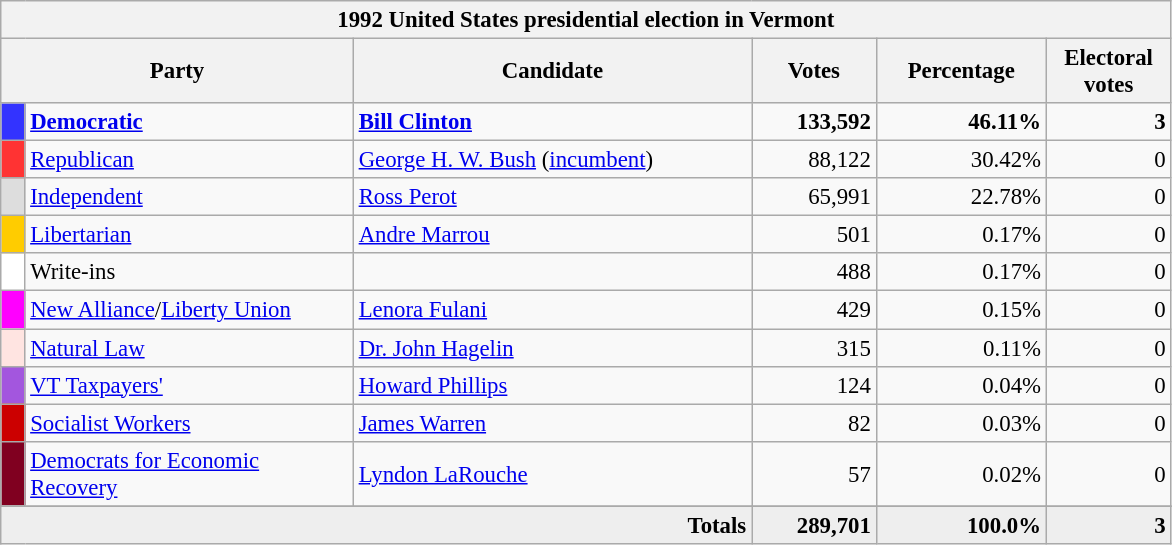<table class="wikitable" style="font-size: 95%;">
<tr>
<th colspan="6">1992 United States presidential election in Vermont</th>
</tr>
<tr>
<th colspan="2" style="width: 15em">Party</th>
<th style="width: 17em">Candidate</th>
<th style="width: 5em">Votes</th>
<th style="width: 7em">Percentage</th>
<th style="width: 5em">Electoral votes</th>
</tr>
<tr>
<th style="background-color:#3333FF; width: 3px"></th>
<td style="width: 130px"><strong><a href='#'>Democratic</a></strong></td>
<td><strong><a href='#'>Bill Clinton</a></strong></td>
<td align="right"><strong>133,592</strong></td>
<td align="right"><strong>46.11%</strong></td>
<td align="right"><strong>3</strong></td>
</tr>
<tr>
<th style="background-color:#FF3333; width: 3px"></th>
<td style="width: 130px"><a href='#'>Republican</a></td>
<td><a href='#'>George H. W. Bush</a> (<a href='#'>incumbent</a>)</td>
<td align="right">88,122</td>
<td align="right">30.42%</td>
<td align="right">0</td>
</tr>
<tr>
<th style="background-color:#DDDDDD; width: 3px"></th>
<td style="width: 130px"><a href='#'>Independent</a></td>
<td><a href='#'>Ross Perot</a></td>
<td align="right">65,991</td>
<td align="right">22.78%</td>
<td align="right">0</td>
</tr>
<tr>
<th style="background-color:#FFCC00; width: 3px"></th>
<td style="width: 130px"><a href='#'>Libertarian</a></td>
<td><a href='#'>Andre Marrou</a></td>
<td align="right">501</td>
<td align="right">0.17%</td>
<td align="right">0</td>
</tr>
<tr>
<th style="background-color:#FFFFFF; width: 3px"></th>
<td style="width: 130px">Write-ins</td>
<td></td>
<td align="right">488</td>
<td align="right">0.17%</td>
<td align="right">0</td>
</tr>
<tr>
<th style="background-color:#FF00FF; width: 3px"></th>
<td style="width: 130px"><a href='#'>New Alliance</a>/<a href='#'>Liberty Union</a></td>
<td><a href='#'>Lenora Fulani</a></td>
<td align="right">429</td>
<td align="right">0.15%</td>
<td align="right">0</td>
</tr>
<tr>
<th style="background-color:#ffe4e1; width: 3px"></th>
<td style="width: 130px"><a href='#'>Natural Law</a></td>
<td><a href='#'>Dr. John Hagelin</a></td>
<td align="right">315</td>
<td align="right">0.11%</td>
<td align="right">0</td>
</tr>
<tr>
<th style="background-color:#A356DE; width: 3px"></th>
<td style="width: 130px"><a href='#'>VT Taxpayers'</a></td>
<td><a href='#'>Howard Phillips</a></td>
<td align="right">124</td>
<td align="right">0.04%</td>
<td align="right">0</td>
</tr>
<tr>
<th style="background-color:#c00; width: 3px"></th>
<td style="width: 130px"><a href='#'>Socialist Workers</a></td>
<td><a href='#'>James Warren</a></td>
<td align="right">82</td>
<td align="right">0.03%</td>
<td align="right">0</td>
</tr>
<tr>
<th style="background-color:#800020; width: 3px"></th>
<td style="width: 130px"><a href='#'>Democrats for Economic Recovery</a></td>
<td><a href='#'>Lyndon LaRouche</a></td>
<td align="right">57</td>
<td align="right">0.02%</td>
<td align="right">0</td>
</tr>
<tr>
</tr>
<tr bgcolor="#EEEEEE">
<td colspan="3" align="right"><strong>Totals</strong></td>
<td align="right"><strong>289,701</strong></td>
<td align="right"><strong>100.0%</strong></td>
<td align="right"><strong>3</strong></td>
</tr>
</table>
